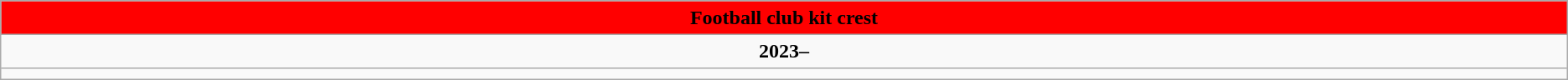<table border="3" cellpadding="4" cellspacing="0" style="margin: 1em 1em 1em 0; background: #F9F9F9; border: 1px #aaa solid; border-collapse: collapse; font-size: 100%;">
<tr bgcolor="#CCCCCC" align="center">
<th colspan="9" style="background: red;"><span> Football club kit crest</span></th>
</tr>
<tr>
<th width="10%"><span>2023–</span></th>
</tr>
<tr>
<th align="center"></th>
</tr>
</table>
